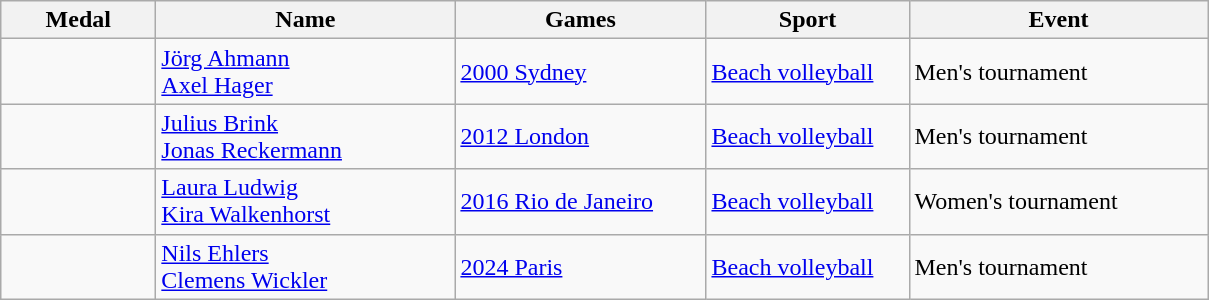<table class="wikitable sortable">
<tr>
<th style="width:6em">Medal</th>
<th style="width:12em">Name</th>
<th style="width:10em">Games</th>
<th style="width:8em">Sport</th>
<th style="width:12em">Event</th>
</tr>
<tr>
<td></td>
<td><a href='#'>Jörg Ahmann</a><br><a href='#'>Axel Hager</a></td>
<td> <a href='#'>2000 Sydney</a></td>
<td> <a href='#'>Beach volleyball</a></td>
<td>Men's tournament</td>
</tr>
<tr>
<td></td>
<td><a href='#'>Julius Brink</a><br><a href='#'>Jonas Reckermann</a></td>
<td> <a href='#'>2012 London</a></td>
<td> <a href='#'>Beach volleyball</a></td>
<td>Men's tournament</td>
</tr>
<tr>
<td></td>
<td><a href='#'>Laura Ludwig</a><br><a href='#'>Kira Walkenhorst</a></td>
<td> <a href='#'>2016 Rio de Janeiro</a></td>
<td> <a href='#'>Beach volleyball</a></td>
<td>Women's tournament</td>
</tr>
<tr>
<td></td>
<td><a href='#'>Nils Ehlers</a><br><a href='#'>Clemens Wickler</a></td>
<td> <a href='#'>2024 Paris</a></td>
<td> <a href='#'>Beach volleyball</a></td>
<td>Men's tournament</td>
</tr>
</table>
